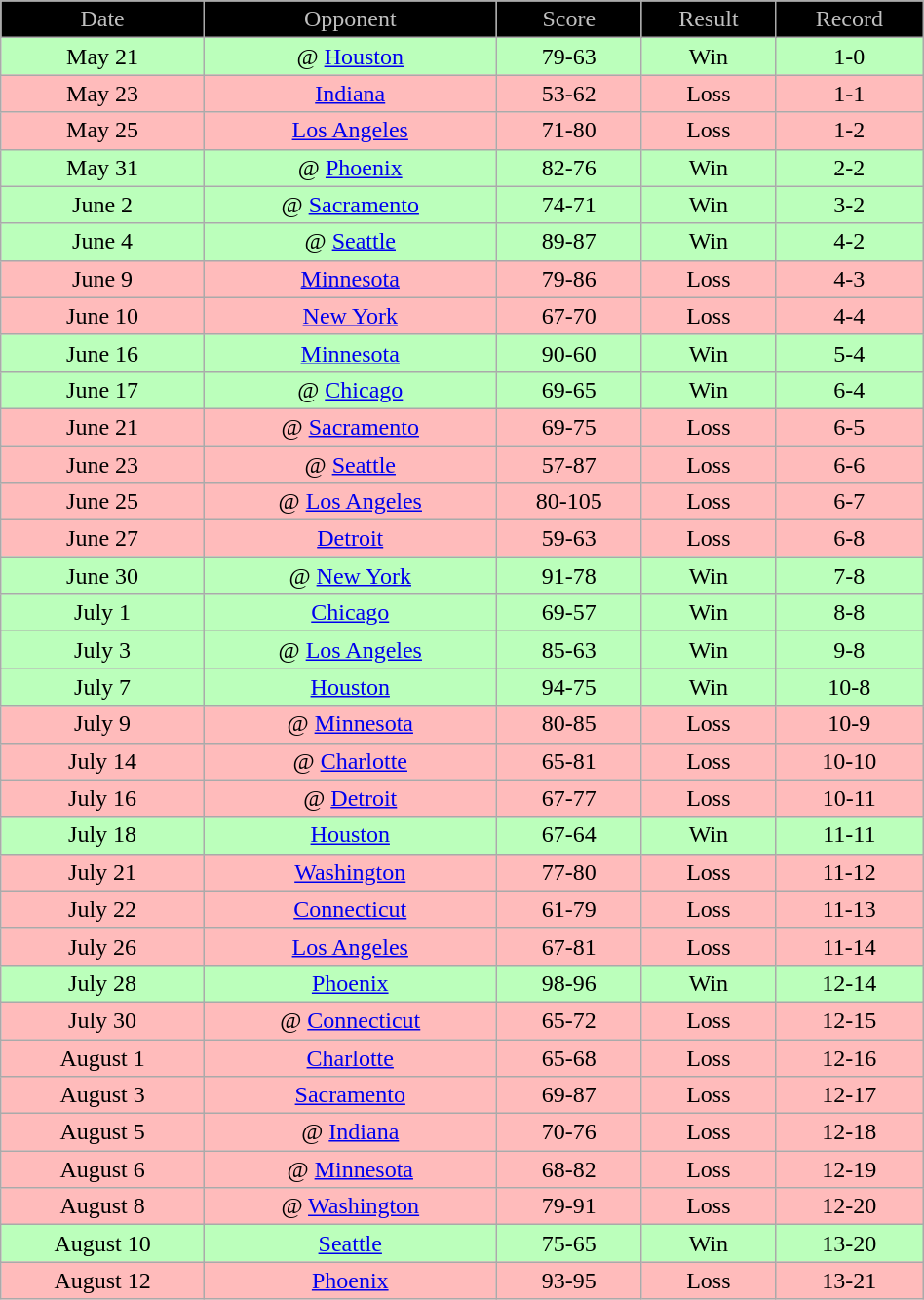<table class="wikitable" width="50%">
<tr align="center" style="background:black; color:silver;">
<td>Date</td>
<td>Opponent</td>
<td>Score</td>
<td>Result</td>
<td>Record</td>
</tr>
<tr align="center" bgcolor="bbffbb">
<td>May 21</td>
<td>@ <a href='#'>Houston</a></td>
<td>79-63</td>
<td>Win</td>
<td>1-0</td>
</tr>
<tr align="center" bgcolor="ffbbbb">
<td>May 23</td>
<td><a href='#'>Indiana</a></td>
<td>53-62</td>
<td>Loss</td>
<td>1-1</td>
</tr>
<tr align="center" bgcolor="ffbbbb">
<td>May 25</td>
<td><a href='#'>Los Angeles</a></td>
<td>71-80</td>
<td>Loss</td>
<td>1-2</td>
</tr>
<tr align="center" bgcolor="bbffbb">
<td>May 31</td>
<td>@ <a href='#'>Phoenix</a></td>
<td>82-76</td>
<td>Win</td>
<td>2-2</td>
</tr>
<tr align="center" bgcolor="bbffbb">
<td>June 2</td>
<td>@ <a href='#'>Sacramento</a></td>
<td>74-71</td>
<td>Win</td>
<td>3-2</td>
</tr>
<tr align="center" bgcolor="bbffbb">
<td>June 4</td>
<td>@ <a href='#'>Seattle</a></td>
<td>89-87</td>
<td>Win</td>
<td>4-2</td>
</tr>
<tr align="center" bgcolor="ffbbbb">
<td>June 9</td>
<td><a href='#'>Minnesota</a></td>
<td>79-86</td>
<td>Loss</td>
<td>4-3</td>
</tr>
<tr align="center" bgcolor="ffbbbb">
<td>June 10</td>
<td><a href='#'>New York</a></td>
<td>67-70</td>
<td>Loss</td>
<td>4-4</td>
</tr>
<tr align="center" bgcolor="bbffbb">
<td>June 16</td>
<td><a href='#'>Minnesota</a></td>
<td>90-60</td>
<td>Win</td>
<td>5-4</td>
</tr>
<tr align="center" bgcolor="bbffbb">
<td>June 17</td>
<td>@ <a href='#'>Chicago</a></td>
<td>69-65</td>
<td>Win</td>
<td>6-4</td>
</tr>
<tr align="center" bgcolor="ffbbbb">
<td>June 21</td>
<td>@ <a href='#'>Sacramento</a></td>
<td>69-75</td>
<td>Loss</td>
<td>6-5</td>
</tr>
<tr align="center" bgcolor="ffbbbb">
<td>June 23</td>
<td>@ <a href='#'>Seattle</a></td>
<td>57-87</td>
<td>Loss</td>
<td>6-6</td>
</tr>
<tr align="center" bgcolor="ffbbbb">
<td>June 25</td>
<td>@ <a href='#'>Los Angeles</a></td>
<td>80-105</td>
<td>Loss</td>
<td>6-7</td>
</tr>
<tr align="center" bgcolor="ffbbbb">
<td>June 27</td>
<td><a href='#'>Detroit</a></td>
<td>59-63</td>
<td>Loss</td>
<td>6-8</td>
</tr>
<tr align="center" bgcolor="bbffbb">
<td>June 30</td>
<td>@ <a href='#'>New York</a></td>
<td>91-78</td>
<td>Win</td>
<td>7-8</td>
</tr>
<tr align="center" bgcolor="bbffbb">
<td>July 1</td>
<td><a href='#'>Chicago</a></td>
<td>69-57</td>
<td>Win</td>
<td>8-8</td>
</tr>
<tr align="center" bgcolor="bbffbb">
<td>July 3</td>
<td>@ <a href='#'>Los Angeles</a></td>
<td>85-63</td>
<td>Win</td>
<td>9-8</td>
</tr>
<tr align="center" bgcolor="bbffbb">
<td>July 7</td>
<td><a href='#'>Houston</a></td>
<td>94-75</td>
<td>Win</td>
<td>10-8</td>
</tr>
<tr align="center" bgcolor="ffbbbb">
<td>July 9</td>
<td>@ <a href='#'>Minnesota</a></td>
<td>80-85</td>
<td>Loss</td>
<td>10-9</td>
</tr>
<tr align="center" bgcolor="ffbbbb">
<td>July 14</td>
<td>@ <a href='#'>Charlotte</a></td>
<td>65-81</td>
<td>Loss</td>
<td>10-10</td>
</tr>
<tr align="center" bgcolor="ffbbbb">
<td>July 16</td>
<td>@ <a href='#'>Detroit</a></td>
<td>67-77</td>
<td>Loss</td>
<td>10-11</td>
</tr>
<tr align="center" bgcolor="bbffbb">
<td>July 18</td>
<td><a href='#'>Houston</a></td>
<td>67-64</td>
<td>Win</td>
<td>11-11</td>
</tr>
<tr align="center" bgcolor="ffbbbb">
<td>July 21</td>
<td><a href='#'>Washington</a></td>
<td>77-80</td>
<td>Loss</td>
<td>11-12</td>
</tr>
<tr align="center" bgcolor="ffbbbb">
<td>July 22</td>
<td><a href='#'>Connecticut</a></td>
<td>61-79</td>
<td>Loss</td>
<td>11-13</td>
</tr>
<tr align="center" bgcolor="ffbbbb">
<td>July 26</td>
<td><a href='#'>Los Angeles</a></td>
<td>67-81</td>
<td>Loss</td>
<td>11-14</td>
</tr>
<tr align="center" bgcolor="bbffbb">
<td>July 28</td>
<td><a href='#'>Phoenix</a></td>
<td>98-96</td>
<td>Win</td>
<td>12-14</td>
</tr>
<tr align="center" bgcolor="ffbbbb">
<td>July 30</td>
<td>@ <a href='#'>Connecticut</a></td>
<td>65-72</td>
<td>Loss</td>
<td>12-15</td>
</tr>
<tr align="center" bgcolor="ffbbbb">
<td>August 1</td>
<td><a href='#'>Charlotte</a></td>
<td>65-68</td>
<td>Loss</td>
<td>12-16</td>
</tr>
<tr align="center" bgcolor="ffbbbb">
<td>August 3</td>
<td><a href='#'>Sacramento</a></td>
<td>69-87</td>
<td>Loss</td>
<td>12-17</td>
</tr>
<tr align="center" bgcolor="ffbbbb">
<td>August 5</td>
<td>@ <a href='#'>Indiana</a></td>
<td>70-76</td>
<td>Loss</td>
<td>12-18</td>
</tr>
<tr align="center" bgcolor="ffbbbb">
<td>August 6</td>
<td>@ <a href='#'>Minnesota</a></td>
<td>68-82</td>
<td>Loss</td>
<td>12-19</td>
</tr>
<tr align="center" bgcolor="ffbbbb">
<td>August 8</td>
<td>@ <a href='#'>Washington</a></td>
<td>79-91</td>
<td>Loss</td>
<td>12-20</td>
</tr>
<tr align="center" bgcolor="bbffbb">
<td>August 10</td>
<td><a href='#'>Seattle</a></td>
<td>75-65</td>
<td>Win</td>
<td>13-20</td>
</tr>
<tr align="center" bgcolor="ffbbbb">
<td>August 12</td>
<td><a href='#'>Phoenix</a></td>
<td>93-95</td>
<td>Loss</td>
<td>13-21</td>
</tr>
</table>
